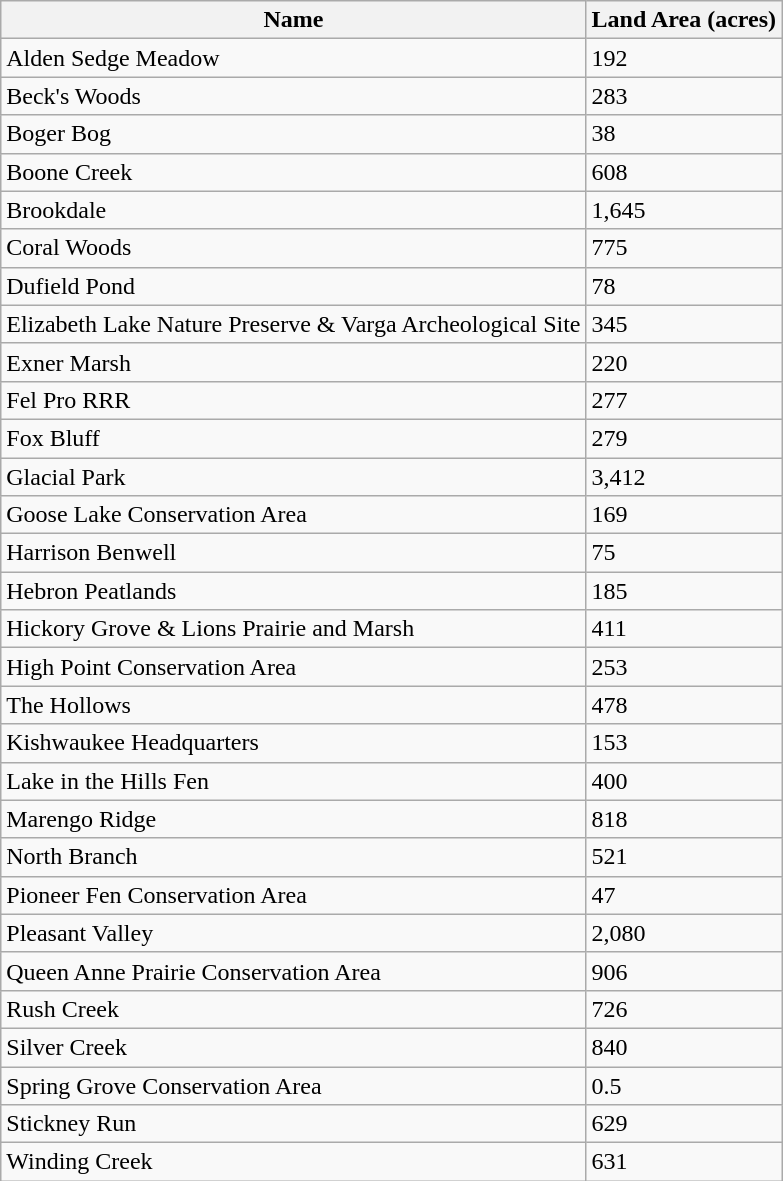<table class="wikitable">
<tr>
<th>Name</th>
<th>Land Area (acres)</th>
</tr>
<tr>
<td>Alden Sedge Meadow</td>
<td>192</td>
</tr>
<tr>
<td>Beck's Woods</td>
<td>283</td>
</tr>
<tr>
<td>Boger Bog</td>
<td>38</td>
</tr>
<tr>
<td>Boone Creek</td>
<td>608</td>
</tr>
<tr>
<td>Brookdale</td>
<td>1,645</td>
</tr>
<tr>
<td>Coral Woods</td>
<td>775</td>
</tr>
<tr>
<td>Dufield Pond</td>
<td>78</td>
</tr>
<tr>
<td>Elizabeth Lake Nature Preserve & Varga Archeological Site</td>
<td>345</td>
</tr>
<tr>
<td>Exner Marsh</td>
<td>220</td>
</tr>
<tr>
<td>Fel Pro RRR</td>
<td>277</td>
</tr>
<tr>
<td>Fox Bluff</td>
<td>279</td>
</tr>
<tr>
<td>Glacial Park</td>
<td>3,412</td>
</tr>
<tr>
<td>Goose Lake Conservation Area</td>
<td>169</td>
</tr>
<tr>
<td>Harrison Benwell</td>
<td>75</td>
</tr>
<tr>
<td>Hebron Peatlands</td>
<td>185</td>
</tr>
<tr>
<td>Hickory Grove & Lions Prairie and Marsh</td>
<td>411</td>
</tr>
<tr>
<td>High Point Conservation Area</td>
<td>253</td>
</tr>
<tr>
<td>The Hollows</td>
<td>478</td>
</tr>
<tr>
<td>Kishwaukee Headquarters</td>
<td>153</td>
</tr>
<tr>
<td>Lake in the Hills Fen</td>
<td>400</td>
</tr>
<tr>
<td>Marengo Ridge</td>
<td>818</td>
</tr>
<tr>
<td>North Branch</td>
<td>521</td>
</tr>
<tr>
<td>Pioneer Fen Conservation Area</td>
<td>47</td>
</tr>
<tr>
<td>Pleasant Valley</td>
<td>2,080</td>
</tr>
<tr>
<td>Queen Anne Prairie Conservation Area</td>
<td>906</td>
</tr>
<tr>
<td>Rush Creek</td>
<td>726</td>
</tr>
<tr>
<td>Silver Creek</td>
<td>840</td>
</tr>
<tr>
<td>Spring Grove Conservation Area</td>
<td>0.5</td>
</tr>
<tr>
<td>Stickney Run</td>
<td>629</td>
</tr>
<tr>
<td>Winding Creek</td>
<td>631</td>
</tr>
</table>
